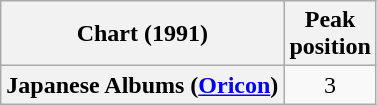<table class="wikitable plainrowheaders" style="text-align:center">
<tr>
<th scope="col">Chart (1991)</th>
<th scope="col">Peak<br> position</th>
</tr>
<tr>
<th scope="row">Japanese Albums (<a href='#'>Oricon</a>)</th>
<td>3</td>
</tr>
</table>
